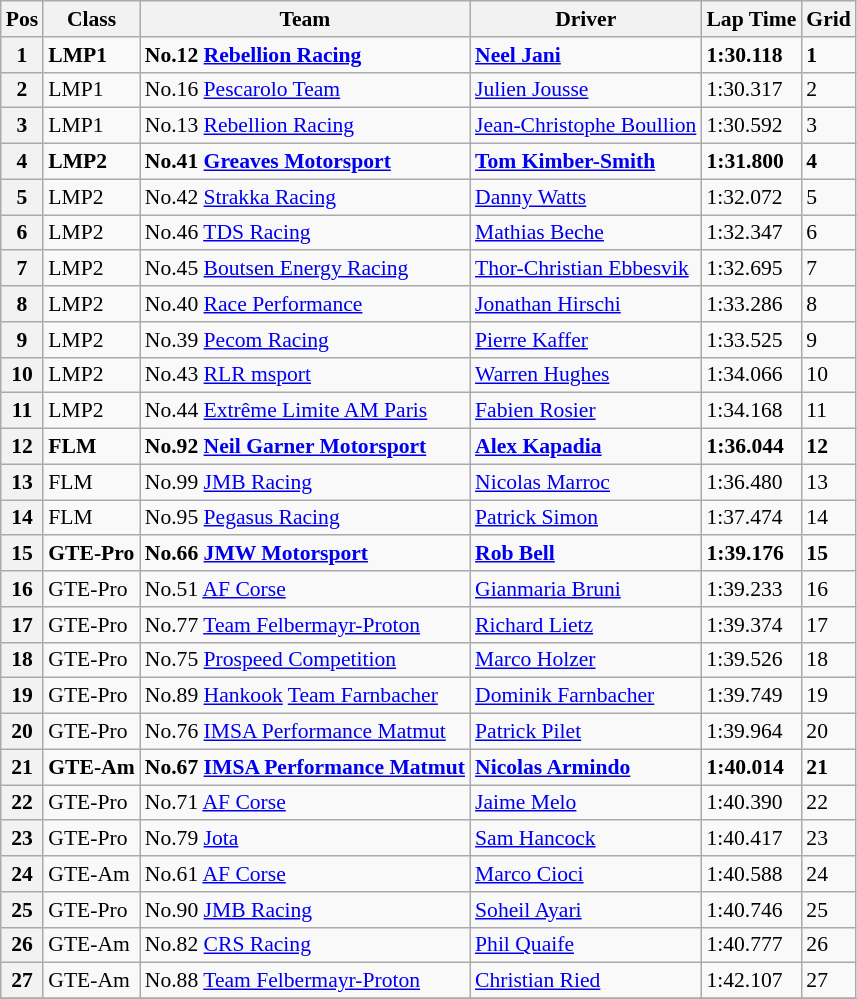<table class="wikitable" style="font-size: 90%;">
<tr>
<th>Pos</th>
<th>Class</th>
<th>Team</th>
<th>Driver</th>
<th>Lap Time</th>
<th>Grid</th>
</tr>
<tr style="font-weight:bold">
<th>1</th>
<td>LMP1</td>
<td>No.12 <a href='#'>Rebellion Racing</a></td>
<td><a href='#'>Neel Jani</a></td>
<td>1:30.118</td>
<td>1</td>
</tr>
<tr>
<th>2</th>
<td>LMP1</td>
<td>No.16 <a href='#'>Pescarolo Team</a></td>
<td><a href='#'>Julien Jousse</a></td>
<td>1:30.317</td>
<td>2</td>
</tr>
<tr>
<th>3</th>
<td>LMP1</td>
<td>No.13 <a href='#'>Rebellion Racing</a></td>
<td><a href='#'>Jean-Christophe Boullion</a></td>
<td>1:30.592</td>
<td>3</td>
</tr>
<tr style="font-weight:bold">
<th>4</th>
<td>LMP2</td>
<td>No.41 <a href='#'>Greaves Motorsport</a></td>
<td><a href='#'>Tom Kimber-Smith</a></td>
<td>1:31.800</td>
<td>4</td>
</tr>
<tr>
<th>5</th>
<td>LMP2</td>
<td>No.42 <a href='#'>Strakka Racing</a></td>
<td><a href='#'>Danny Watts</a></td>
<td>1:32.072</td>
<td>5</td>
</tr>
<tr>
<th>6</th>
<td>LMP2</td>
<td>No.46 <a href='#'>TDS Racing</a></td>
<td><a href='#'>Mathias Beche</a></td>
<td>1:32.347</td>
<td>6</td>
</tr>
<tr>
<th>7</th>
<td>LMP2</td>
<td>No.45 <a href='#'>Boutsen Energy Racing</a></td>
<td><a href='#'>Thor-Christian Ebbesvik</a></td>
<td>1:32.695</td>
<td>7</td>
</tr>
<tr>
<th>8</th>
<td>LMP2</td>
<td>No.40 <a href='#'>Race Performance</a></td>
<td><a href='#'>Jonathan Hirschi</a></td>
<td>1:33.286</td>
<td>8</td>
</tr>
<tr>
<th>9</th>
<td>LMP2</td>
<td>No.39 <a href='#'>Pecom Racing</a></td>
<td><a href='#'>Pierre Kaffer</a></td>
<td>1:33.525</td>
<td>9</td>
</tr>
<tr>
<th>10</th>
<td>LMP2</td>
<td>No.43 <a href='#'>RLR msport</a></td>
<td><a href='#'>Warren Hughes</a></td>
<td>1:34.066</td>
<td>10</td>
</tr>
<tr>
<th>11</th>
<td>LMP2</td>
<td>No.44 <a href='#'>Extrême Limite AM Paris</a></td>
<td><a href='#'>Fabien Rosier</a></td>
<td>1:34.168</td>
<td>11</td>
</tr>
<tr style="font-weight:bold">
<th>12</th>
<td>FLM</td>
<td>No.92 <a href='#'>Neil Garner Motorsport</a></td>
<td><a href='#'>Alex Kapadia</a></td>
<td>1:36.044</td>
<td>12</td>
</tr>
<tr>
<th>13</th>
<td>FLM</td>
<td>No.99 <a href='#'>JMB Racing</a></td>
<td><a href='#'>Nicolas Marroc</a></td>
<td>1:36.480</td>
<td>13</td>
</tr>
<tr>
<th>14</th>
<td>FLM</td>
<td>No.95 <a href='#'>Pegasus Racing</a></td>
<td><a href='#'>Patrick Simon</a></td>
<td>1:37.474</td>
<td>14</td>
</tr>
<tr style="font-weight:bold">
<th>15</th>
<td>GTE-Pro</td>
<td>No.66 <a href='#'>JMW Motorsport</a></td>
<td><a href='#'>Rob Bell</a></td>
<td>1:39.176</td>
<td>15</td>
</tr>
<tr>
<th>16</th>
<td>GTE-Pro</td>
<td>No.51 <a href='#'>AF Corse</a></td>
<td><a href='#'>Gianmaria Bruni</a></td>
<td>1:39.233</td>
<td>16</td>
</tr>
<tr>
<th>17</th>
<td>GTE-Pro</td>
<td>No.77 <a href='#'>Team Felbermayr-Proton</a></td>
<td><a href='#'>Richard Lietz</a></td>
<td>1:39.374</td>
<td>17</td>
</tr>
<tr>
<th>18</th>
<td>GTE-Pro</td>
<td>No.75 <a href='#'>Prospeed Competition</a></td>
<td><a href='#'>Marco Holzer</a></td>
<td>1:39.526</td>
<td>18</td>
</tr>
<tr>
<th>19</th>
<td>GTE-Pro</td>
<td>No.89 <a href='#'>Hankook</a> <a href='#'>Team Farnbacher</a></td>
<td><a href='#'>Dominik Farnbacher</a></td>
<td>1:39.749</td>
<td>19</td>
</tr>
<tr>
<th>20</th>
<td>GTE-Pro</td>
<td>No.76 <a href='#'>IMSA Performance Matmut</a></td>
<td><a href='#'>Patrick Pilet</a></td>
<td>1:39.964</td>
<td>20</td>
</tr>
<tr style="font-weight:bold">
<th>21</th>
<td>GTE-Am</td>
<td>No.67 <a href='#'>IMSA Performance Matmut</a></td>
<td><a href='#'>Nicolas Armindo</a></td>
<td>1:40.014</td>
<td>21</td>
</tr>
<tr>
<th>22</th>
<td>GTE-Pro</td>
<td>No.71 <a href='#'>AF Corse</a></td>
<td><a href='#'>Jaime Melo</a></td>
<td>1:40.390</td>
<td>22</td>
</tr>
<tr>
<th>23</th>
<td>GTE-Pro</td>
<td>No.79 <a href='#'>Jota</a></td>
<td><a href='#'>Sam Hancock</a></td>
<td>1:40.417</td>
<td>23</td>
</tr>
<tr>
<th>24</th>
<td>GTE-Am</td>
<td>No.61 <a href='#'>AF Corse</a></td>
<td><a href='#'>Marco Cioci</a></td>
<td>1:40.588</td>
<td>24</td>
</tr>
<tr>
<th>25</th>
<td>GTE-Pro</td>
<td>No.90 <a href='#'>JMB Racing</a></td>
<td><a href='#'>Soheil Ayari</a></td>
<td>1:40.746</td>
<td>25</td>
</tr>
<tr>
<th>26</th>
<td>GTE-Am</td>
<td>No.82 <a href='#'>CRS Racing</a></td>
<td><a href='#'>Phil Quaife</a></td>
<td>1:40.777</td>
<td>26</td>
</tr>
<tr>
<th>27</th>
<td>GTE-Am</td>
<td>No.88 <a href='#'>Team Felbermayr-Proton</a></td>
<td><a href='#'>Christian Ried</a></td>
<td>1:42.107</td>
<td>27</td>
</tr>
<tr>
</tr>
</table>
